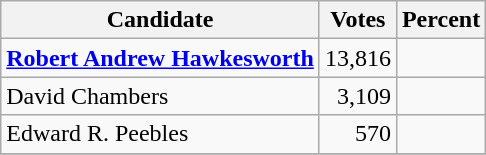<table class="wikitable">
<tr>
<th>Candidate</th>
<th>Votes</th>
<th>Percent</th>
</tr>
<tr>
<td style="font-weight:bold;"><a href='#'>Robert Andrew Hawkesworth</a></td>
<td style="text-align:right;">13,816</td>
<td style="text-align:right;"></td>
</tr>
<tr>
<td>David Chambers</td>
<td style="text-align:right;">3,109</td>
<td style="text-align:right;"></td>
</tr>
<tr>
<td>Edward R. Peebles</td>
<td style="text-align:right;">570</td>
<td style="text-align:right;"></td>
</tr>
<tr>
</tr>
</table>
